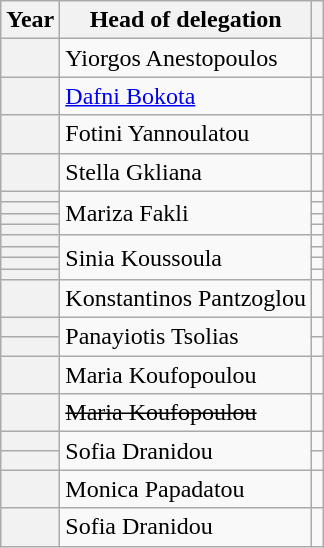<table class="wikitable plainrowheaders">
<tr>
<th>Year</th>
<th>Head of delegation</th>
<th></th>
</tr>
<tr>
<th scope="row"></th>
<td>Yiorgos Anestopoulos</td>
<td></td>
</tr>
<tr>
<th scope="row"></th>
<td><a href='#'>Dafni Bokota</a></td>
<td></td>
</tr>
<tr>
<th scope="row"></th>
<td>Fotini Yannoulatou</td>
<td></td>
</tr>
<tr>
<th scope="row"></th>
<td>Stella Gkliana</td>
<td></td>
</tr>
<tr>
<th scope="row"></th>
<td rowspan=4>Mariza Fakli</td>
<td></td>
</tr>
<tr>
<th scope="row"></th>
<td></td>
</tr>
<tr>
<th scope="row"></th>
<td></td>
</tr>
<tr>
<th scope="row"></th>
<td></td>
</tr>
<tr>
<th scope="row"></th>
<td rowspan=4>Sinia Koussoula</td>
<td></td>
</tr>
<tr>
<th scope="row"></th>
<td></td>
</tr>
<tr>
<th scope="row"></th>
<td></td>
</tr>
<tr>
<th scope="row"></th>
<td></td>
</tr>
<tr>
<th scope="row"></th>
<td>Konstantinos Pantzoglou</td>
<td></td>
</tr>
<tr>
<th scope="row"></th>
<td rowspan=2>Panayiotis Tsolias</td>
<td></td>
</tr>
<tr>
<th scope="row"></th>
<td></td>
</tr>
<tr>
<th scope="row"></th>
<td>Maria Koufopoulou</td>
<td></td>
</tr>
<tr>
<th scope="row"><s></s></th>
<td><s>Maria Koufopoulou</s></td>
<td></td>
</tr>
<tr>
<th scope="row"></th>
<td rowspan=2>Sofia Dranidou</td>
<td></td>
</tr>
<tr>
<th scope="row"></th>
<td></td>
</tr>
<tr>
<th scope="row"></th>
<td>Monica Papadatou</td>
<td></td>
</tr>
<tr>
<th scope="row"></th>
<td>Sofia Dranidou</td>
<td></td>
</tr>
</table>
